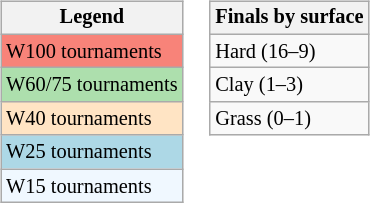<table>
<tr valign=top>
<td><br><table class=wikitable style="font-size:85%">
<tr>
<th>Legend</th>
</tr>
<tr style="background:#f88379;">
<td>W100 tournaments</td>
</tr>
<tr style="background:#addfad;">
<td>W60/75 tournaments</td>
</tr>
<tr style="background:#ffe4c4;">
<td>W40 tournaments</td>
</tr>
<tr style="background:lightblue;">
<td>W25 tournaments</td>
</tr>
<tr style="background:#f0f8ff;">
<td>W15 tournaments</td>
</tr>
</table>
</td>
<td><br><table class=wikitable style="font-size:85%">
<tr>
<th>Finals by surface</th>
</tr>
<tr>
<td>Hard (16–9)</td>
</tr>
<tr>
<td>Clay (1–3)</td>
</tr>
<tr>
<td>Grass (0–1)</td>
</tr>
</table>
</td>
</tr>
</table>
